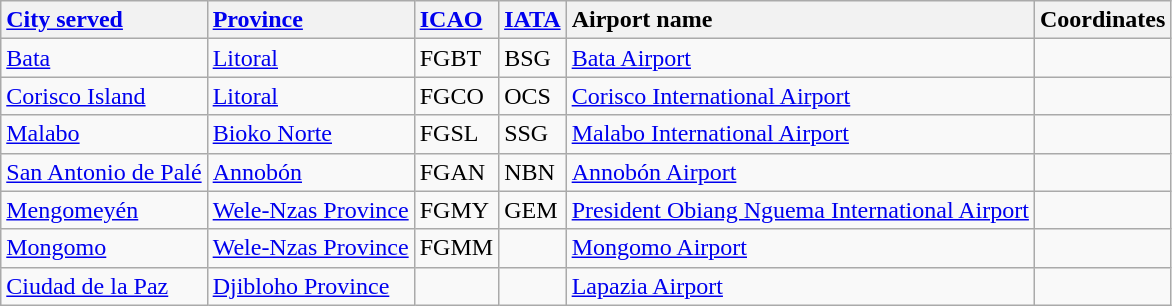<table class="wikitable sortable">
<tr valign=baseline>
<th style="text-align:left;"><a href='#'>City served</a></th>
<th style="text-align:left;"><a href='#'>Province</a></th>
<th style="text-align:left;"><a href='#'>ICAO</a></th>
<th style="text-align:left;"><a href='#'>IATA</a></th>
<th style="text-align:left;">Airport name</th>
<th style="text-align:left;">Coordinates</th>
</tr>
<tr valign=top>
<td><a href='#'>Bata</a></td>
<td><a href='#'>Litoral</a></td>
<td>FGBT</td>
<td>BSG</td>
<td><a href='#'>Bata Airport</a></td>
<td><small></small></td>
</tr>
<tr valign=top>
<td><a href='#'>Corisco Island</a></td>
<td><a href='#'>Litoral</a></td>
<td>FGCO</td>
<td>OCS</td>
<td><a href='#'>Corisco International Airport</a></td>
<td><small></small></td>
</tr>
<tr valign=top>
<td><a href='#'>Malabo</a></td>
<td><a href='#'>Bioko Norte</a></td>
<td>FGSL</td>
<td>SSG</td>
<td><a href='#'>Malabo International Airport</a></td>
<td><small></small></td>
</tr>
<tr valign=top>
<td><a href='#'>San Antonio de Palé</a></td>
<td><a href='#'>Annobón</a></td>
<td>FGAN</td>
<td>NBN</td>
<td><a href='#'>Annobón Airport</a></td>
<td><small></small></td>
</tr>
<tr valign=top>
<td><a href='#'>Mengomeyén</a></td>
<td><a href='#'>Wele-Nzas Province</a></td>
<td>FGMY</td>
<td>GEM</td>
<td><a href='#'>President Obiang Nguema International Airport</a></td>
<td><small></small></td>
</tr>
<tr valign=top>
<td><a href='#'>Mongomo</a></td>
<td><a href='#'>Wele-Nzas Province</a></td>
<td>FGMM</td>
<td></td>
<td><a href='#'>Mongomo Airport</a></td>
<td><small></small></td>
</tr>
<tr valign=top>
<td><a href='#'>Ciudad de la Paz</a></td>
<td><a href='#'>Djibloho Province</a></td>
<td></td>
<td></td>
<td><a href='#'>Lapazia Airport</a></td>
<td><small></small></td>
</tr>
</table>
